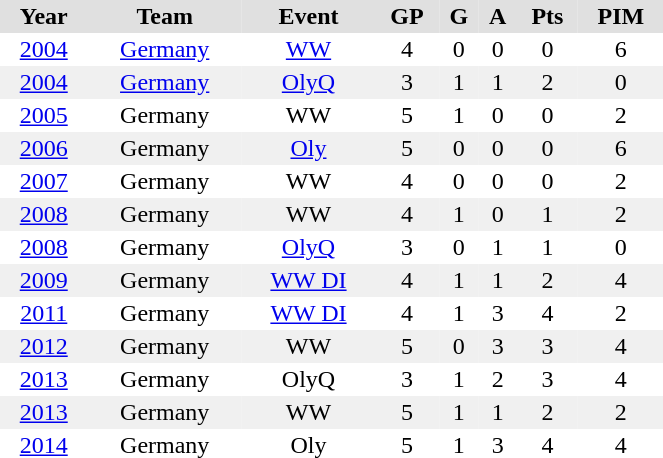<table BORDER="0" CELLPADDING="2" CELLSPACING="0" width="35%">
<tr ALIGN="center" bgcolor="#e0e0e0">
<th>Year</th>
<th>Team</th>
<th>Event</th>
<th>GP</th>
<th>G</th>
<th>A</th>
<th>Pts</th>
<th>PIM</th>
</tr>
<tr ALIGN="center">
<td><a href='#'>2004</a></td>
<td><a href='#'>Germany</a></td>
<td><a href='#'>WW</a></td>
<td>4</td>
<td>0</td>
<td>0</td>
<td>0</td>
<td>6</td>
</tr>
<tr ALIGN="center" bgcolor="#f0f0f0">
<td><a href='#'>2004</a></td>
<td><a href='#'>Germany</a></td>
<td><a href='#'>OlyQ</a></td>
<td>3</td>
<td>1</td>
<td>1</td>
<td>2</td>
<td>0</td>
</tr>
<tr ALIGN="center">
<td><a href='#'>2005</a></td>
<td>Germany</td>
<td>WW</td>
<td>5</td>
<td>1</td>
<td>0</td>
<td>0</td>
<td>2</td>
</tr>
<tr ALIGN="center" bgcolor="#f0f0f0">
<td><a href='#'>2006</a></td>
<td>Germany</td>
<td><a href='#'>Oly</a></td>
<td>5</td>
<td>0</td>
<td>0</td>
<td>0</td>
<td>6</td>
</tr>
<tr ALIGN="center">
<td><a href='#'>2007</a></td>
<td>Germany</td>
<td>WW</td>
<td>4</td>
<td>0</td>
<td>0</td>
<td>0</td>
<td>2</td>
</tr>
<tr ALIGN="center" bgcolor="#f0f0f0">
<td><a href='#'>2008</a></td>
<td>Germany</td>
<td>WW</td>
<td>4</td>
<td>1</td>
<td>0</td>
<td>1</td>
<td>2</td>
</tr>
<tr ALIGN="center">
<td><a href='#'>2008</a></td>
<td>Germany</td>
<td><a href='#'>OlyQ</a></td>
<td>3</td>
<td>0</td>
<td>1</td>
<td>1</td>
<td>0</td>
</tr>
<tr ALIGN="center" bgcolor="#f0f0f0">
<td><a href='#'>2009</a></td>
<td>Germany</td>
<td><a href='#'>WW DI</a></td>
<td>4</td>
<td>1</td>
<td>1</td>
<td>2</td>
<td>4</td>
</tr>
<tr ALIGN="center">
<td><a href='#'>2011</a></td>
<td>Germany</td>
<td><a href='#'>WW DI</a></td>
<td>4</td>
<td>1</td>
<td>3</td>
<td>4</td>
<td>2</td>
</tr>
<tr ALIGN="center" bgcolor="#f0f0f0">
<td><a href='#'>2012</a></td>
<td>Germany</td>
<td>WW</td>
<td>5</td>
<td>0</td>
<td>3</td>
<td>3</td>
<td>4</td>
</tr>
<tr ALIGN="center">
<td><a href='#'>2013</a></td>
<td>Germany</td>
<td>OlyQ</td>
<td>3</td>
<td>1</td>
<td>2</td>
<td>3</td>
<td>4</td>
</tr>
<tr ALIGN="center" bgcolor="#f0f0f0">
<td><a href='#'>2013</a></td>
<td>Germany</td>
<td>WW</td>
<td>5</td>
<td>1</td>
<td>1</td>
<td>2</td>
<td>2</td>
</tr>
<tr ALIGN="center">
<td><a href='#'>2014</a></td>
<td>Germany</td>
<td>Oly</td>
<td>5</td>
<td>1</td>
<td>3</td>
<td>4</td>
<td>4</td>
</tr>
</table>
